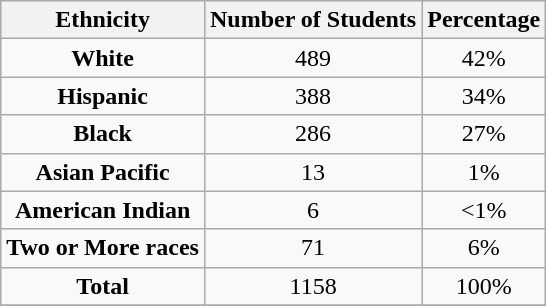<table class="wikitable" style="text-align:center">
<tr>
<th>Ethnicity</th>
<th>Number of Students</th>
<th>Percentage</th>
</tr>
<tr>
<td><strong>White</strong></td>
<td>489</td>
<td>42%</td>
</tr>
<tr>
<td><strong>Hispanic</strong></td>
<td>388</td>
<td>34%</td>
</tr>
<tr>
<td><strong>Black</strong></td>
<td>286</td>
<td>27%</td>
</tr>
<tr>
<td><strong>Asian Pacific</strong></td>
<td>13</td>
<td>1%</td>
</tr>
<tr>
<td><strong>American Indian</strong></td>
<td>6</td>
<td><1%</td>
</tr>
<tr |>
<td><strong>Two or More races</strong></td>
<td>71</td>
<td>6%</td>
</tr>
<tr |>
<td><strong>Total</strong></td>
<td>1158</td>
<td>100%</td>
</tr>
<tr>
</tr>
</table>
